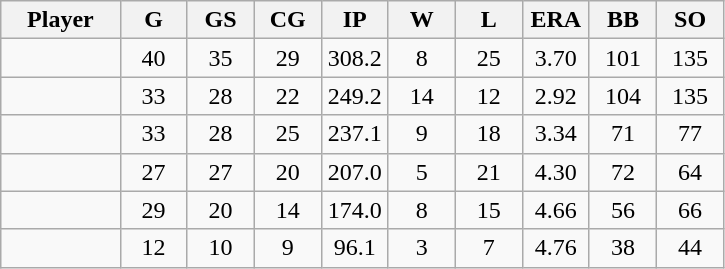<table class="wikitable sortable">
<tr>
<th bgcolor="#DDDDFF" width="16%">Player</th>
<th bgcolor="#DDDDFF" width="9%">G</th>
<th bgcolor="#DDDDFF" width="9%">GS</th>
<th bgcolor="#DDDDFF" width="9%">CG</th>
<th bgcolor="#DDDDFF" width="9%">IP</th>
<th bgcolor="#DDDDFF" width="9%">W</th>
<th bgcolor="#DDDDFF" width="9%">L</th>
<th bgcolor="#DDDDFF" width="9%">ERA</th>
<th bgcolor="#DDDDFF" width="9%">BB</th>
<th bgcolor="#DDDDFF" width="9%">SO</th>
</tr>
<tr align="center">
<td></td>
<td>40</td>
<td>35</td>
<td>29</td>
<td>308.2</td>
<td>8</td>
<td>25</td>
<td>3.70</td>
<td>101</td>
<td>135</td>
</tr>
<tr align="center">
<td></td>
<td>33</td>
<td>28</td>
<td>22</td>
<td>249.2</td>
<td>14</td>
<td>12</td>
<td>2.92</td>
<td>104</td>
<td>135</td>
</tr>
<tr align="center">
<td></td>
<td>33</td>
<td>28</td>
<td>25</td>
<td>237.1</td>
<td>9</td>
<td>18</td>
<td>3.34</td>
<td>71</td>
<td>77</td>
</tr>
<tr align="center">
<td></td>
<td>27</td>
<td>27</td>
<td>20</td>
<td>207.0</td>
<td>5</td>
<td>21</td>
<td>4.30</td>
<td>72</td>
<td>64</td>
</tr>
<tr align="center">
<td></td>
<td>29</td>
<td>20</td>
<td>14</td>
<td>174.0</td>
<td>8</td>
<td>15</td>
<td>4.66</td>
<td>56</td>
<td>66</td>
</tr>
<tr align="center">
<td></td>
<td>12</td>
<td>10</td>
<td>9</td>
<td>96.1</td>
<td>3</td>
<td>7</td>
<td>4.76</td>
<td>38</td>
<td>44</td>
</tr>
</table>
